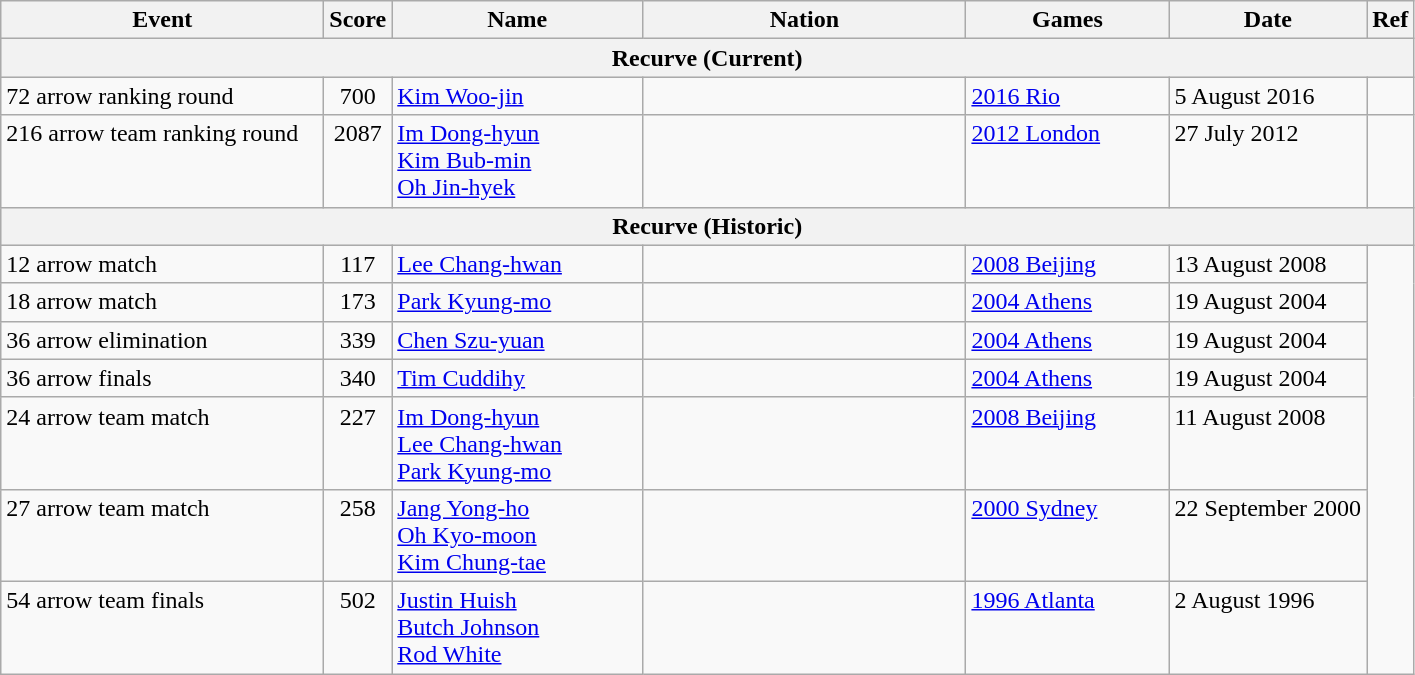<table class="wikitable">
<tr>
<th style="width:13em">Event</th>
<th>Score</th>
<th style="width:10em">Name</th>
<th style="width:13em">Nation</th>
<th style="width:8em">Games</th>
<th>Date</th>
<th>Ref</th>
</tr>
<tr bgcolor="#DDDDDD">
<th colspan="7">Recurve (Current)</th>
</tr>
<tr>
<td>72 arrow ranking round</td>
<td align=center>700</td>
<td><a href='#'>Kim Woo-jin</a></td>
<td></td>
<td> <a href='#'>2016 Rio</a></td>
<td>5 August 2016</td>
<td></td>
</tr>
<tr valign=top>
<td>216 arrow team ranking round</td>
<td align=center>2087</td>
<td><a href='#'>Im Dong-hyun</a><br><a href='#'>Kim Bub-min</a><br><a href='#'>Oh Jin-hyek</a></td>
<td></td>
<td> <a href='#'>2012 London</a></td>
<td>27 July 2012</td>
</tr>
<tr bgcolor="#DDDDDD">
<th colspan="7">Recurve (Historic)</th>
</tr>
<tr>
<td>12 arrow match</td>
<td align=center>117</td>
<td><a href='#'>Lee Chang-hwan</a></td>
<td></td>
<td> <a href='#'>2008 Beijing</a></td>
<td>13 August 2008</td>
</tr>
<tr>
<td>18 arrow match</td>
<td align=center>173</td>
<td><a href='#'>Park Kyung-mo</a></td>
<td></td>
<td> <a href='#'>2004 Athens</a></td>
<td>19 August 2004</td>
</tr>
<tr>
<td>36 arrow elimination</td>
<td align=center>339</td>
<td><a href='#'>Chen Szu-yuan</a></td>
<td></td>
<td> <a href='#'>2004 Athens</a></td>
<td>19 August 2004</td>
</tr>
<tr>
<td>36 arrow finals</td>
<td align=center>340</td>
<td><a href='#'>Tim Cuddihy</a></td>
<td></td>
<td> <a href='#'>2004 Athens</a></td>
<td>19 August 2004</td>
</tr>
<tr valign=top>
<td>24 arrow team match</td>
<td align=center>227</td>
<td><a href='#'>Im Dong-hyun</a><br><a href='#'>Lee Chang-hwan</a><br><a href='#'>Park Kyung-mo</a></td>
<td></td>
<td> <a href='#'>2008 Beijing</a></td>
<td>11 August 2008</td>
</tr>
<tr valign=top>
<td>27 arrow team match</td>
<td align=center>258</td>
<td><a href='#'>Jang Yong-ho</a><br><a href='#'>Oh Kyo-moon</a><br><a href='#'>Kim Chung-tae</a></td>
<td></td>
<td> <a href='#'>2000 Sydney</a></td>
<td>22 September 2000</td>
</tr>
<tr valign=top>
<td>54 arrow team finals</td>
<td align=center>502</td>
<td><a href='#'>Justin Huish</a><br><a href='#'>Butch Johnson</a><br><a href='#'>Rod White</a></td>
<td></td>
<td> <a href='#'>1996 Atlanta</a></td>
<td>2 August 1996</td>
</tr>
</table>
